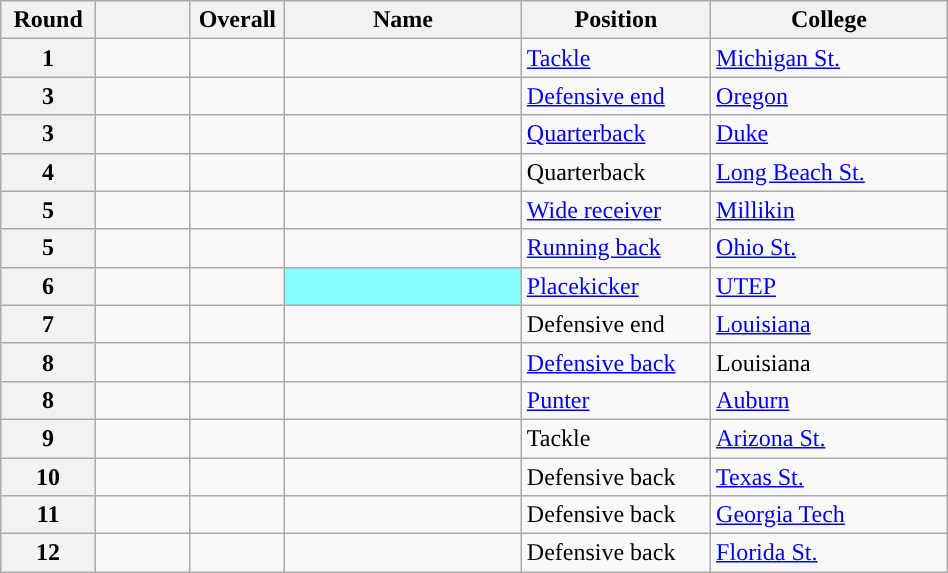<table class="wikitable sortable" style="width: 50%;">
<tr>
<th scope="col" style="width: 10%;">Round</th>
<th scope="col" style="width: 10%;"></th>
<th scope="col" style="width: 10%;">Overall</th>
<th scope="col" style="width: 25%;">Name</th>
<th scope="col" style="width: 20%;">Position</th>
<th scope="col" style="width: 25%;">College</th>
</tr>
<tr>
<th scope="row">1</th>
<td></td>
<td></td>
<td></td>
<td><a href='#'>Tackle</a></td>
<td><a href='#'>Michigan St.</a></td>
</tr>
<tr>
<th scope="row">3</th>
<td></td>
<td></td>
<td></td>
<td><a href='#'>Defensive end</a></td>
<td><a href='#'>Oregon</a></td>
</tr>
<tr>
<th scope="row">3</th>
<td></td>
<td></td>
<td></td>
<td><a href='#'>Quarterback</a></td>
<td><a href='#'>Duke</a></td>
</tr>
<tr>
<th scope="row">4</th>
<td></td>
<td></td>
<td></td>
<td>Quarterback</td>
<td><a href='#'>Long Beach St.</a></td>
</tr>
<tr>
<th scope="row">5</th>
<td></td>
<td></td>
<td></td>
<td><a href='#'>Wide receiver</a></td>
<td><a href='#'>Millikin</a></td>
</tr>
<tr>
<th scope="row">5</th>
<td></td>
<td></td>
<td></td>
<td><a href='#'>Running back</a></td>
<td><a href='#'>Ohio St.</a></td>
</tr>
<tr>
<th scope="row">6</th>
<td></td>
<td></td>
<td style="background:#88FFFF;"> <sup></sup></td>
<td><a href='#'>Placekicker</a></td>
<td><a href='#'>UTEP</a></td>
</tr>
<tr>
<th scope="row">7</th>
<td></td>
<td></td>
<td></td>
<td>Defensive end</td>
<td><a href='#'>Louisiana</a></td>
</tr>
<tr>
<th scope="row">8</th>
<td></td>
<td></td>
<td></td>
<td><a href='#'>Defensive back</a></td>
<td>Louisiana</td>
</tr>
<tr>
<th scope="row">8</th>
<td></td>
<td></td>
<td></td>
<td><a href='#'>Punter</a></td>
<td><a href='#'>Auburn</a></td>
</tr>
<tr>
<th scope="row">9</th>
<td></td>
<td></td>
<td></td>
<td>Tackle</td>
<td><a href='#'>Arizona St.</a></td>
</tr>
<tr>
<th scope="row">10</th>
<td></td>
<td></td>
<td></td>
<td>Defensive back</td>
<td><a href='#'>Texas St.</a></td>
</tr>
<tr>
<th scope="row">11</th>
<td></td>
<td></td>
<td></td>
<td>Defensive back</td>
<td><a href='#'>Georgia Tech</a></td>
</tr>
<tr>
<th scope="row">12</th>
<td></td>
<td></td>
<td></td>
<td>Defensive back</td>
<td><a href='#'>Florida St.</a></td>
</tr>
</table>
